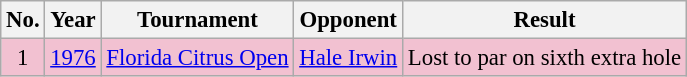<table class="wikitable" style="font-size:95%;">
<tr>
<th>No.</th>
<th>Year</th>
<th>Tournament</th>
<th>Opponent</th>
<th>Result</th>
</tr>
<tr style="background:#F2C1D1;">
<td align=center>1</td>
<td><a href='#'>1976</a></td>
<td><a href='#'>Florida Citrus Open</a></td>
<td> <a href='#'>Hale Irwin</a></td>
<td>Lost to par on sixth extra hole</td>
</tr>
</table>
